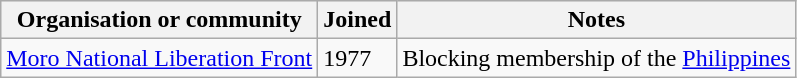<table class="wikitable sortable">
<tr style="background:#ececec;">
<th>Organisation or community</th>
<th>Joined</th>
<th>Notes</th>
</tr>
<tr>
<td> <a href='#'>Moro National Liberation Front</a></td>
<td>1977</td>
<td>Blocking membership of the <a href='#'>Philippines</a></td>
</tr>
</table>
